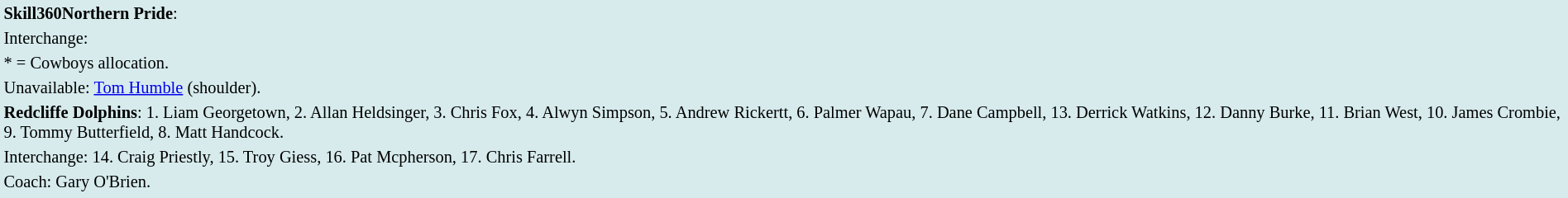<table style="background:#d7ebed; font-size:85%; width:100%;">
<tr>
<td><strong>Skill360Northern Pride</strong>:             </td>
</tr>
<tr>
<td>Interchange:    </td>
</tr>
<tr>
<td>* = Cowboys allocation.</td>
</tr>
<tr>
<td>Unavailable: <a href='#'>Tom Humble</a> (shoulder).</td>
</tr>
<tr>
<td><strong>Redcliffe Dolphins</strong>: 1. Liam Georgetown, 2. Allan Heldsinger, 3. Chris Fox, 4. Alwyn Simpson, 5. Andrew Rickertt, 6. Palmer Wapau, 7. Dane Campbell, 13. Derrick Watkins, 12. Danny Burke, 11. Brian West, 10. James Crombie, 9. Tommy Butterfield, 8. Matt Handcock.</td>
</tr>
<tr>
<td>Interchange: 14. Craig Priestly, 15. Troy Giess, 16. Pat Mcpherson, 17. Chris Farrell.</td>
</tr>
<tr>
<td>Coach: Gary O'Brien.</td>
</tr>
<tr>
</tr>
</table>
